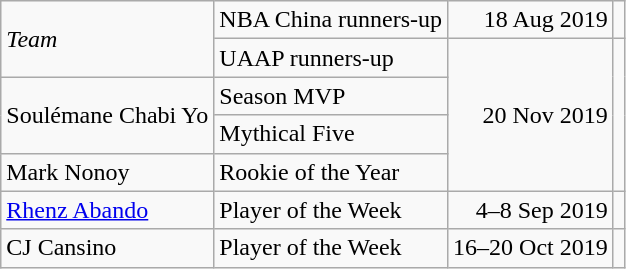<table class=wikitable>
<tr>
<td rowspan=2><em>Team</em></td>
<td>NBA China runners-up</td>
<td align=right>18 Aug 2019</td>
<td align=center></td>
</tr>
<tr>
<td>UAAP runners-up</td>
<td align=right rowspan=4>20 Nov 2019</td>
<td align=center rowspan=4></td>
</tr>
<tr>
<td rowspan=2>Soulémane Chabi Yo</td>
<td>Season MVP</td>
</tr>
<tr>
<td>Mythical Five</td>
</tr>
<tr>
<td>Mark Nonoy</td>
<td>Rookie of the Year</td>
</tr>
<tr>
<td><a href='#'>Rhenz Abando</a></td>
<td>Player of the Week</td>
<td align=right>4–8 Sep 2019</td>
<td align=center></td>
</tr>
<tr>
<td>CJ Cansino</td>
<td>Player of the Week</td>
<td align=right>16–20 Oct 2019</td>
<td align=center></td>
</tr>
</table>
